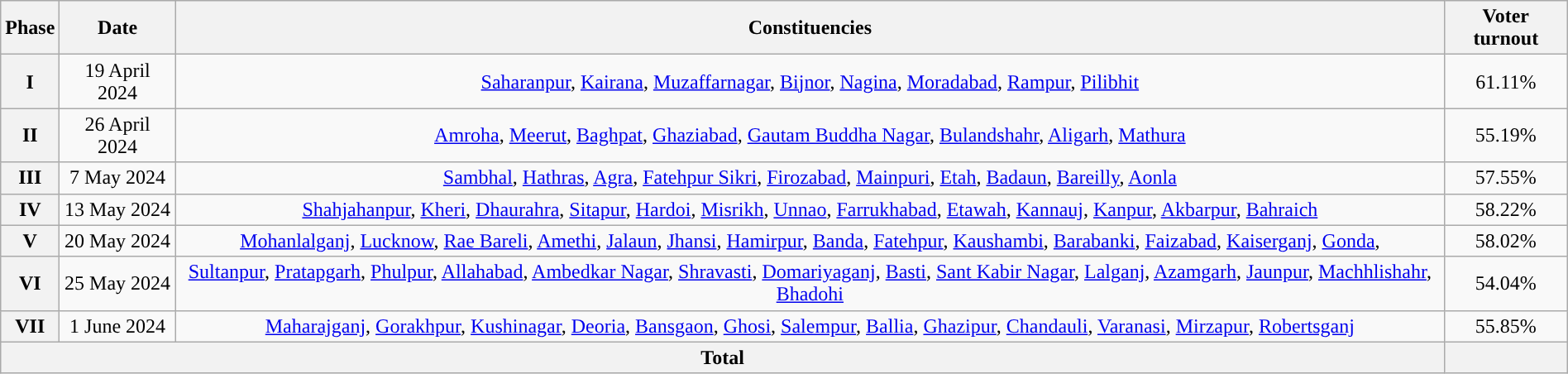<table class="wikitable" style="text-align:center;margin:auto;">
<tr>
<th>Phase</th>
<th>Date</th>
<th>Constituencies</th>
<th>Voter turnout</th>
</tr>
<tr>
<th>I</th>
<td>19 April 2024</td>
<td><a href='#'>Saharanpur</a>, <a href='#'>Kairana</a>, <a href='#'>Muzaffarnagar</a>, <a href='#'>Bijnor</a>, <a href='#'>Nagina</a>, <a href='#'>Moradabad</a>, <a href='#'>Rampur</a>, <a href='#'>Pilibhit</a></td>
<td>61.11%</td>
</tr>
<tr>
<th>II</th>
<td>26 April 2024</td>
<td><a href='#'>Amroha</a>, <a href='#'>Meerut</a>, <a href='#'>Baghpat</a>, <a href='#'>Ghaziabad</a>, <a href='#'>Gautam Buddha Nagar</a>, <a href='#'>Bulandshahr</a>, <a href='#'>Aligarh</a>, <a href='#'>Mathura</a></td>
<td>55.19%</td>
</tr>
<tr>
<th>III</th>
<td>7 May 2024</td>
<td><a href='#'>Sambhal</a>, <a href='#'>Hathras</a>, <a href='#'>Agra</a>, <a href='#'>Fatehpur Sikri</a>, <a href='#'>Firozabad</a>, <a href='#'>Mainpuri</a>, <a href='#'>Etah</a>, <a href='#'>Badaun</a>, <a href='#'>Bareilly</a>, <a href='#'>Aonla</a></td>
<td>57.55%</td>
</tr>
<tr>
<th>IV</th>
<td>13 May 2024</td>
<td><a href='#'>Shahjahanpur</a>, <a href='#'>Kheri</a>, <a href='#'>Dhaurahra</a>, <a href='#'>Sitapur</a>, <a href='#'>Hardoi</a>, <a href='#'>Misrikh</a>, <a href='#'>Unnao</a>, <a href='#'>Farrukhabad</a>, <a href='#'>Etawah</a>, <a href='#'>Kannauj</a>, <a href='#'>Kanpur</a>, <a href='#'>Akbarpur</a>, <a href='#'>Bahraich</a></td>
<td>58.22%</td>
</tr>
<tr>
<th>V</th>
<td>20 May 2024</td>
<td><a href='#'>Mohanlalganj</a>, <a href='#'>Lucknow</a>, <a href='#'>Rae Bareli</a>, <a href='#'>Amethi</a>, <a href='#'>Jalaun</a>, <a href='#'>Jhansi</a>, <a href='#'>Hamirpur</a>, <a href='#'>Banda</a>, <a href='#'>Fatehpur</a>, <a href='#'>Kaushambi</a>, <a href='#'>Barabanki</a>, <a href='#'>Faizabad</a>, <a href='#'>Kaiserganj</a>, <a href='#'>Gonda</a>,</td>
<td>58.02%</td>
</tr>
<tr>
<th>VI</th>
<td>25 May 2024</td>
<td><a href='#'>Sultanpur</a>, <a href='#'>Pratapgarh</a>, <a href='#'>Phulpur</a>, <a href='#'>Allahabad</a>, <a href='#'>Ambedkar Nagar</a>, <a href='#'>Shravasti</a>, <a href='#'>Domariyaganj</a>, <a href='#'>Basti</a>, <a href='#'>Sant Kabir Nagar</a>, <a href='#'>Lalganj</a>, <a href='#'>Azamgarh</a>, <a href='#'>Jaunpur</a>, <a href='#'>Machhlishahr</a>, <a href='#'>Bhadohi</a></td>
<td>54.04%</td>
</tr>
<tr>
<th>VII</th>
<td>1 June 2024</td>
<td><a href='#'>Maharajganj</a>, <a href='#'>Gorakhpur</a>, <a href='#'>Kushinagar</a>, <a href='#'>Deoria</a>, <a href='#'>Bansgaon</a>, <a href='#'>Ghosi</a>, <a href='#'>Salempur</a>, <a href='#'>Ballia</a>, <a href='#'>Ghazipur</a>, <a href='#'>Chandauli</a>, <a href='#'>Varanasi</a>, <a href='#'>Mirzapur</a>, <a href='#'>Robertsganj</a></td>
<td>55.85%</td>
</tr>
<tr>
<th colspan="3">Total</th>
<th></th>
</tr>
</table>
